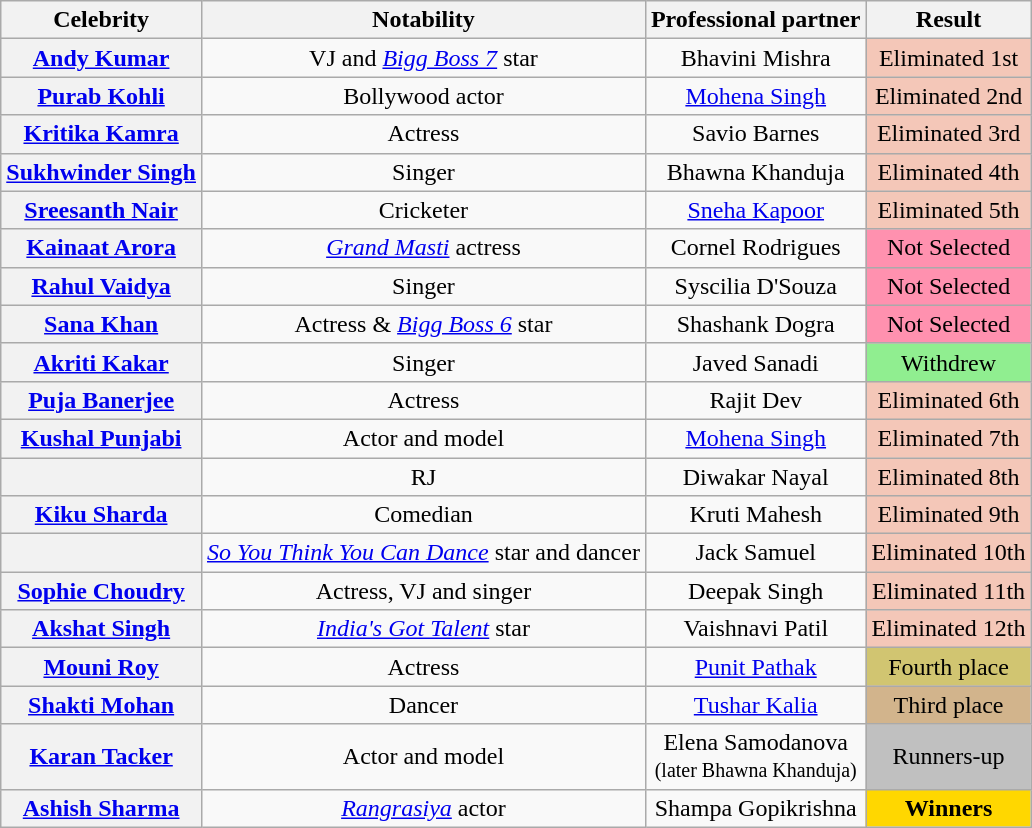<table class="wikitable sortable" style="text-align:center;">
<tr>
<th scope="col">Celebrity</th>
<th scope="col" class="unsortable">Notability</th>
<th scope="col">Professional partner</th>
<th scope="col">Result</th>
</tr>
<tr>
<th><a href='#'>Andy Kumar</a></th>
<td>VJ and <em><a href='#'>Bigg Boss 7</a></em> star</td>
<td>Bhavini Mishra</td>
<td bgcolor="f4c7b8">Eliminated 1st<br></td>
</tr>
<tr>
<th><a href='#'>Purab Kohli</a></th>
<td>Bollywood actor</td>
<td><a href='#'>Mohena Singh</a></td>
<td bgcolor="f4c7b8">Eliminated 2nd<br></td>
</tr>
<tr>
<th><a href='#'>Kritika Kamra</a></th>
<td>Actress</td>
<td>Savio Barnes</td>
<td bgcolor="f4c7b8">Eliminated 3rd<br></td>
</tr>
<tr>
<th><a href='#'>Sukhwinder Singh</a></th>
<td>Singer</td>
<td>Bhawna Khanduja</td>
<td bgcolor="f4c7b8">Eliminated 4th<br></td>
</tr>
<tr>
<th><a href='#'>Sreesanth Nair</a></th>
<td>Cricketer</td>
<td><a href='#'>Sneha Kapoor</a></td>
<td bgcolor="f4c7b8">Eliminated 5th<br></td>
</tr>
<tr>
<th><a href='#'>Kainaat Arora</a></th>
<td><em><a href='#'>Grand Masti</a></em> actress</td>
<td>Cornel Rodrigues</td>
<td bgcolor="FF91AF">Not Selected<br></td>
</tr>
<tr>
<th><a href='#'>Rahul Vaidya</a></th>
<td>Singer</td>
<td>Syscilia D'Souza</td>
<td bgcolor="FF91AF">Not Selected<br></td>
</tr>
<tr>
<th><a href='#'>Sana Khan</a></th>
<td>Actress & <em><a href='#'>Bigg Boss 6</a></em> star</td>
<td>Shashank Dogra</td>
<td bgcolor="FF91AF">Not Selected<br></td>
</tr>
<tr>
<th><a href='#'>Akriti Kakar</a></th>
<td>Singer</td>
<td>Javed Sanadi</td>
<td bgcolor=lightgreen>Withdrew<br></td>
</tr>
<tr>
<th><a href='#'>Puja Banerjee</a></th>
<td>Actress</td>
<td>Rajit Dev</td>
<td bgcolor="f4c7b8">Eliminated 6th<br></td>
</tr>
<tr>
<th><a href='#'>Kushal Punjabi</a></th>
<td>Actor and model</td>
<td><a href='#'>Mohena Singh</a></td>
<td bgcolor="f4c7b8">Eliminated 7th<br></td>
</tr>
<tr>
<th></th>
<td>RJ</td>
<td>Diwakar Nayal</td>
<td bgcolor="f4c7b8">Eliminated 8th<br></td>
</tr>
<tr>
<th><a href='#'>Kiku Sharda</a></th>
<td>Comedian</td>
<td>Kruti Mahesh</td>
<td bgcolor="f4c7b8">Eliminated 9th<br></td>
</tr>
<tr>
<th></th>
<td><em><a href='#'>So You Think You Can Dance</a></em> star and dancer</td>
<td>Jack Samuel</td>
<td bgcolor="f4c7b8">Eliminated 10th<br></td>
</tr>
<tr>
<th><a href='#'>Sophie Choudry</a></th>
<td>Actress, VJ and singer</td>
<td>Deepak Singh</td>
<td bgcolor="f4c7b8">Eliminated 11th<br></td>
</tr>
<tr>
<th><a href='#'>Akshat Singh</a></th>
<td><em><a href='#'>India's Got Talent</a></em> star</td>
<td>Vaishnavi Patil</td>
<td bgcolor="f4c7b8">Eliminated 12th<br></td>
</tr>
<tr>
<th><a href='#'>Mouni Roy</a></th>
<td>Actress</td>
<td><a href='#'>Punit Pathak</a></td>
<td style="background:#d1c571;">Fourth place<br></td>
</tr>
<tr>
<th><a href='#'>Shakti Mohan</a></th>
<td>Dancer</td>
<td><a href='#'>Tushar Kalia</a></td>
<td bgcolor="tan">Third place<br></td>
</tr>
<tr>
<th><a href='#'>Karan Tacker</a></th>
<td>Actor and model</td>
<td>Elena Samodanova<br><small>(later Bhawna Khanduja)</small></td>
<td bgcolor="silver">Runners-up<br></td>
</tr>
<tr>
<th><a href='#'>Ashish Sharma</a></th>
<td><em><a href='#'>Rangrasiya</a></em> actor</td>
<td>Shampa Gopikrishna</td>
<td bgcolor="gold"><strong>Winners</strong><br></td>
</tr>
</table>
